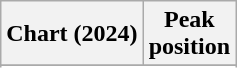<table class="wikitable sortable plainrowheaders" style="text-align:center">
<tr>
<th scope="col">Chart (2024)</th>
<th scope="col">Peak<br>position</th>
</tr>
<tr>
</tr>
<tr>
</tr>
<tr>
</tr>
</table>
